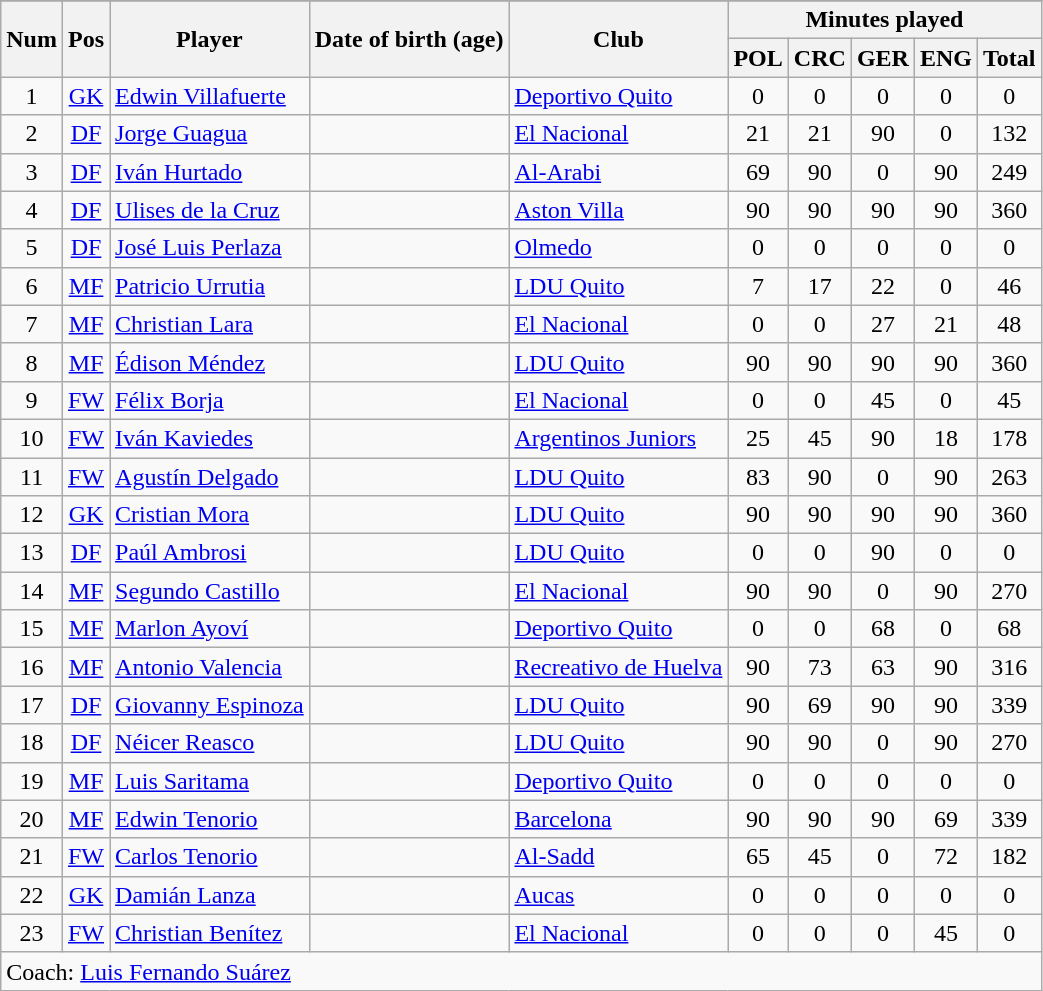<table class="wikitable" style="text-align:center">
<tr>
</tr>
<tr>
<th rowspan=2>Num</th>
<th rowspan=2>Pos</th>
<th rowspan=2>Player</th>
<th rowspan=2>Date of birth (age)</th>
<th rowspan=2>Club</th>
<th colspan=5>Minutes played</th>
</tr>
<tr>
<th>POL</th>
<th>CRC</th>
<th>GER</th>
<th>ENG</th>
<th>Total</th>
</tr>
<tr>
<td>1</td>
<td><a href='#'>GK</a></td>
<td align=left><a href='#'>Edwin Villafuerte</a></td>
<td align=left></td>
<td align=left> <a href='#'>Deportivo Quito</a></td>
<td>0</td>
<td>0</td>
<td>0</td>
<td>0</td>
<td>0</td>
</tr>
<tr>
<td>2</td>
<td><a href='#'>DF</a></td>
<td align=left><a href='#'>Jorge Guagua</a></td>
<td align=left></td>
<td align=left> <a href='#'>El Nacional</a></td>
<td>21</td>
<td>21</td>
<td>90</td>
<td>0</td>
<td>132</td>
</tr>
<tr>
<td>3</td>
<td><a href='#'>DF</a></td>
<td align=left><a href='#'>Iván Hurtado</a></td>
<td align=left></td>
<td align=left> <a href='#'>Al-Arabi</a></td>
<td>69</td>
<td>90</td>
<td>0</td>
<td>90</td>
<td>249</td>
</tr>
<tr>
<td>4</td>
<td><a href='#'>DF</a></td>
<td align=left><a href='#'>Ulises de la Cruz</a></td>
<td align=left></td>
<td align=left> <a href='#'>Aston Villa</a></td>
<td>90</td>
<td>90</td>
<td>90</td>
<td>90</td>
<td>360</td>
</tr>
<tr>
<td>5</td>
<td><a href='#'>DF</a></td>
<td align=left><a href='#'>José Luis Perlaza</a></td>
<td align=left></td>
<td align=left> <a href='#'>Olmedo</a></td>
<td>0</td>
<td>0</td>
<td>0</td>
<td>0</td>
<td>0</td>
</tr>
<tr>
<td>6</td>
<td><a href='#'>MF</a></td>
<td align=left><a href='#'>Patricio Urrutia</a></td>
<td align=left></td>
<td align=left> <a href='#'>LDU Quito</a></td>
<td>7</td>
<td>17</td>
<td>22</td>
<td>0</td>
<td>46</td>
</tr>
<tr>
<td>7</td>
<td><a href='#'>MF</a></td>
<td align=left><a href='#'>Christian Lara</a></td>
<td align=left></td>
<td align=left> <a href='#'>El Nacional</a></td>
<td>0</td>
<td>0</td>
<td>27</td>
<td>21</td>
<td>48</td>
</tr>
<tr>
<td>8</td>
<td><a href='#'>MF</a></td>
<td align=left><a href='#'>Édison Méndez</a></td>
<td align=left></td>
<td align=left> <a href='#'>LDU Quito</a></td>
<td>90</td>
<td>90</td>
<td>90</td>
<td>90</td>
<td>360</td>
</tr>
<tr>
<td>9</td>
<td><a href='#'>FW</a></td>
<td align=left><a href='#'>Félix Borja</a></td>
<td align=left></td>
<td align=left> <a href='#'>El Nacional</a></td>
<td>0</td>
<td>0</td>
<td>45</td>
<td>0</td>
<td>45</td>
</tr>
<tr>
<td>10</td>
<td><a href='#'>FW</a></td>
<td align=left><a href='#'>Iván Kaviedes</a></td>
<td align=left></td>
<td align=left> <a href='#'>Argentinos Juniors</a></td>
<td>25</td>
<td>45</td>
<td>90</td>
<td>18</td>
<td>178</td>
</tr>
<tr>
<td>11</td>
<td><a href='#'>FW</a></td>
<td align=left><a href='#'>Agustín Delgado</a></td>
<td align=left></td>
<td align=left> <a href='#'>LDU Quito</a></td>
<td>83</td>
<td>90</td>
<td>0</td>
<td>90</td>
<td>263</td>
</tr>
<tr>
<td>12</td>
<td><a href='#'>GK</a></td>
<td align=left><a href='#'>Cristian Mora</a></td>
<td align=left></td>
<td align=left> <a href='#'>LDU Quito</a></td>
<td>90</td>
<td>90</td>
<td>90</td>
<td>90</td>
<td>360</td>
</tr>
<tr>
<td>13</td>
<td><a href='#'>DF</a></td>
<td align=left><a href='#'>Paúl Ambrosi</a></td>
<td align=left></td>
<td align=left> <a href='#'>LDU Quito</a></td>
<td>0</td>
<td>0</td>
<td>90</td>
<td>0</td>
<td>0</td>
</tr>
<tr>
<td>14</td>
<td><a href='#'>MF</a></td>
<td align=left><a href='#'>Segundo Castillo</a></td>
<td align=left></td>
<td align=left> <a href='#'>El Nacional</a></td>
<td>90</td>
<td>90</td>
<td>0</td>
<td>90</td>
<td>270</td>
</tr>
<tr>
<td>15</td>
<td><a href='#'>MF</a></td>
<td align=left><a href='#'>Marlon Ayoví</a></td>
<td align=left></td>
<td align=left> <a href='#'>Deportivo Quito</a></td>
<td>0</td>
<td>0</td>
<td>68</td>
<td>0</td>
<td>68</td>
</tr>
<tr>
<td>16</td>
<td><a href='#'>MF</a></td>
<td align=left><a href='#'>Antonio Valencia</a></td>
<td align=left></td>
<td align=left> <a href='#'>Recreativo de Huelva</a></td>
<td>90</td>
<td>73</td>
<td>63</td>
<td>90</td>
<td>316</td>
</tr>
<tr>
<td>17</td>
<td><a href='#'>DF</a></td>
<td align=left><a href='#'>Giovanny Espinoza</a></td>
<td align=left></td>
<td align=left> <a href='#'>LDU Quito</a></td>
<td>90</td>
<td>69</td>
<td>90</td>
<td>90</td>
<td>339</td>
</tr>
<tr>
<td>18</td>
<td><a href='#'>DF</a></td>
<td align=left><a href='#'>Néicer Reasco</a></td>
<td align=left></td>
<td align=left> <a href='#'>LDU Quito</a></td>
<td>90</td>
<td>90</td>
<td>0</td>
<td>90</td>
<td>270</td>
</tr>
<tr>
<td>19</td>
<td><a href='#'>MF</a></td>
<td align=left><a href='#'>Luis Saritama</a></td>
<td align=left></td>
<td align=left> <a href='#'>Deportivo Quito</a></td>
<td>0</td>
<td>0</td>
<td>0</td>
<td>0</td>
<td>0</td>
</tr>
<tr>
<td>20</td>
<td><a href='#'>MF</a></td>
<td align=left><a href='#'>Edwin Tenorio</a></td>
<td align=left></td>
<td align=left> <a href='#'>Barcelona</a></td>
<td>90</td>
<td>90</td>
<td>90</td>
<td>69</td>
<td>339</td>
</tr>
<tr>
<td>21</td>
<td><a href='#'>FW</a></td>
<td align=left><a href='#'>Carlos Tenorio</a></td>
<td align=left></td>
<td align=left> <a href='#'>Al-Sadd</a></td>
<td>65</td>
<td>45</td>
<td>0</td>
<td>72</td>
<td>182</td>
</tr>
<tr>
<td>22</td>
<td><a href='#'>GK</a></td>
<td align=left><a href='#'>Damián Lanza</a></td>
<td align=left></td>
<td align=left> <a href='#'>Aucas</a></td>
<td>0</td>
<td>0</td>
<td>0</td>
<td>0</td>
<td>0</td>
</tr>
<tr>
<td>23</td>
<td><a href='#'>FW</a></td>
<td align=left><a href='#'>Christian Benítez</a></td>
<td align=left></td>
<td align=left> <a href='#'>El Nacional</a></td>
<td>0</td>
<td>0</td>
<td>0</td>
<td>45</td>
<td>0</td>
</tr>
<tr>
<td colspan="10" style="text-align:left;">Coach:  <a href='#'>Luis Fernando Suárez</a></td>
</tr>
</table>
